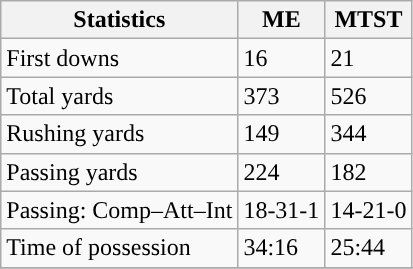<table class="wikitable" style="float: left;">
<tr>
<th>Statistics</th>
<th>ME</th>
<th>MTST</th>
</tr>
<tr>
<td>First downs</td>
<td>16</td>
<td>21</td>
</tr>
<tr>
<td>Total yards</td>
<td>373</td>
<td>526</td>
</tr>
<tr>
<td>Rushing yards</td>
<td>149</td>
<td>344</td>
</tr>
<tr>
<td>Passing yards</td>
<td>224</td>
<td>182</td>
</tr>
<tr>
<td>Passing: Comp–Att–Int</td>
<td>18-31-1</td>
<td>14-21-0</td>
</tr>
<tr>
<td>Time of possession</td>
<td>34:16</td>
<td>25:44</td>
</tr>
<tr>
</tr>
</table>
